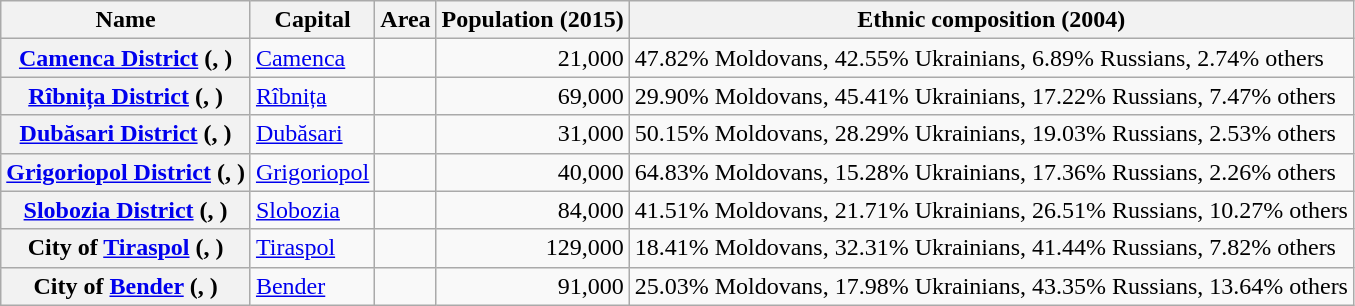<table class="sortable wikitable plainrowheaders">
<tr>
<th scope="col">Name</th>
<th>Capital</th>
<th scope="col">Area</th>
<th scope="col">Population (2015)</th>
<th scope="col">Ethnic composition (2004)</th>
</tr>
<tr>
<th scope="row"><a href='#'>Camenca District</a> (, )</th>
<td><a href='#'>Camenca</a></td>
<td style="text-align:right;"></td>
<td style="text-align:right;">21,000</td>
<td>47.82% Moldovans, 42.55% Ukrainians, 6.89% Russians, 2.74% others</td>
</tr>
<tr>
<th scope="row"><a href='#'>Rîbnița District</a> (, )</th>
<td><a href='#'>Rîbnița</a></td>
<td style="text-align:right;"></td>
<td style="text-align:right;">69,000</td>
<td>29.90% Moldovans, 45.41% Ukrainians, 17.22% Russians, 7.47% others</td>
</tr>
<tr>
<th scope="row"><a href='#'>Dubăsari District</a> (, )</th>
<td><a href='#'>Dubăsari</a></td>
<td style="text-align:right;"></td>
<td style="text-align:right;">31,000</td>
<td>50.15% Moldovans, 28.29% Ukrainians, 19.03% Russians, 2.53% others</td>
</tr>
<tr>
<th scope="row"><a href='#'>Grigoriopol District</a> (, )</th>
<td><a href='#'>Grigoriopol</a></td>
<td style="text-align:right;"></td>
<td style="text-align:right;">40,000</td>
<td>64.83% Moldovans, 15.28% Ukrainians, 17.36% Russians, 2.26% others</td>
</tr>
<tr>
<th scope="row"><a href='#'>Slobozia District</a> (, )</th>
<td><a href='#'>Slobozia</a></td>
<td style="text-align:right;"></td>
<td style="text-align:right;">84,000</td>
<td>41.51% Moldovans, 21.71% Ukrainians, 26.51% Russians, 10.27% others</td>
</tr>
<tr>
<th scope="row">City of <a href='#'>Tiraspol</a> (, )</th>
<td><a href='#'>Tiraspol</a></td>
<td style="text-align:right;"></td>
<td style="text-align:right;">129,000</td>
<td>18.41% Moldovans, 32.31% Ukrainians, 41.44% Russians, 7.82% others</td>
</tr>
<tr>
<th scope="row">City of <a href='#'>Bender</a> (, )</th>
<td><a href='#'>Bender</a></td>
<td style="text-align:right;"></td>
<td style="text-align:right;">91,000</td>
<td>25.03% Moldovans, 17.98% Ukrainians, 43.35% Russians, 13.64% others</td>
</tr>
</table>
